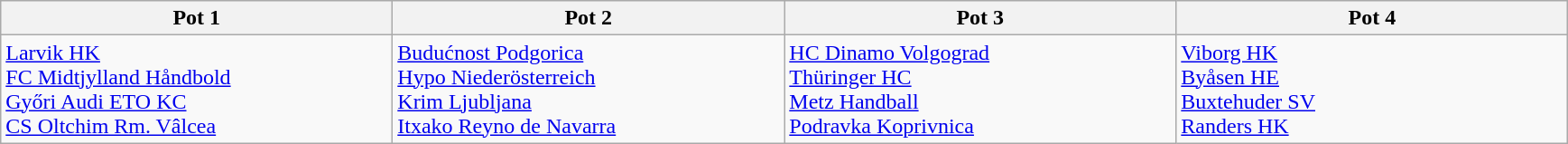<table class="wikitable">
<tr>
<th width=15%>Pot 1</th>
<th width=15%>Pot 2</th>
<th width=15%>Pot 3</th>
<th width=15%>Pot 4</th>
</tr>
<tr>
<td valign="top"> <a href='#'>Larvik HK</a><br> <a href='#'>FC Midtjylland Håndbold</a><br> <a href='#'>Győri Audi ETO KC</a><br> <a href='#'>CS Oltchim Rm. Vâlcea</a></td>
<td valign="top"> <a href='#'>Budućnost Podgorica</a><br> <a href='#'>Hypo Niederösterreich</a><br> <a href='#'>Krim Ljubljana</a><br> <a href='#'>Itxako Reyno de Navarra</a></td>
<td valign="top"> <a href='#'>HC Dinamo Volgograd</a> <br> <a href='#'>Thüringer HC</a><br> <a href='#'>Metz Handball</a><br> <a href='#'>Podravka Koprivnica</a></td>
<td valign="top"> <a href='#'>Viborg HK</a><br> <a href='#'>Byåsen HE</a><br> <a href='#'>Buxtehuder SV</a><br> <a href='#'>Randers HK</a></td>
</tr>
</table>
